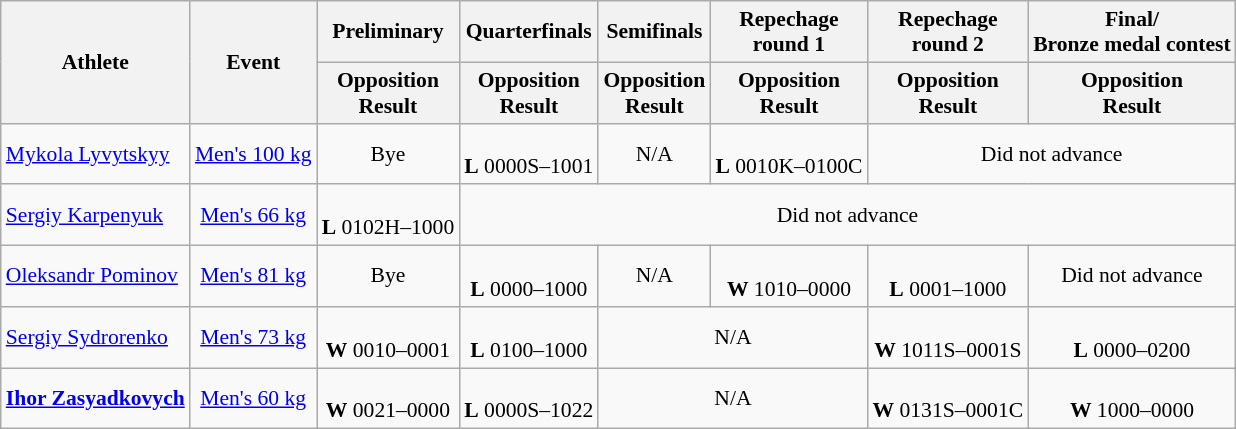<table class=wikitable style="font-size:90%">
<tr>
<th rowspan="2">Athlete</th>
<th rowspan="2">Event</th>
<th>Preliminary</th>
<th>Quarterfinals</th>
<th>Semifinals</th>
<th>Repechage <br>round 1</th>
<th>Repechage <br>round 2</th>
<th>Final/<br>Bronze medal contest</th>
</tr>
<tr>
<th>Opposition<br>Result</th>
<th>Opposition<br>Result</th>
<th>Opposition<br>Result</th>
<th>Opposition<br>Result</th>
<th>Opposition<br>Result</th>
<th>Opposition<br>Result</th>
</tr>
<tr>
<td><a href='#'>Mykola Lyvytskyy</a></td>
<td style="text-align:center;"><a href='#'>Men's 100 kg</a></td>
<td style="text-align:center;">Bye</td>
<td style="text-align:center;"><br> <strong>L</strong> 0000S–1001</td>
<td style="text-align:center;">N/A</td>
<td style="text-align:center;"><br> <strong>L</strong> 0010K–0100C</td>
<td style="text-align:center;" colspan="2">Did not advance</td>
</tr>
<tr>
<td><a href='#'>Sergiy Karpenyuk</a></td>
<td style="text-align:center;"><a href='#'>Men's 66 kg</a></td>
<td style="text-align:center;"><br> <strong>L</strong> 0102H–1000</td>
<td style="text-align:center;" colspan="5">Did not advance</td>
</tr>
<tr>
<td><a href='#'>Oleksandr Pominov</a></td>
<td style="text-align:center;"><a href='#'>Men's 81 kg</a></td>
<td style="text-align:center;">Bye</td>
<td style="text-align:center;"><br> <strong>L</strong> 0000–1000</td>
<td style="text-align:center;">N/A</td>
<td style="text-align:center;"><br> <strong>W</strong> 1010–0000</td>
<td style="text-align:center;"><br> <strong>L</strong> 0001–1000</td>
<td style="text-align:center;">Did not advance</td>
</tr>
<tr>
<td><a href='#'>Sergiy Sydrorenko</a></td>
<td style="text-align:center;"><a href='#'>Men's 73 kg</a></td>
<td style="text-align:center;"><br> <strong>W</strong> 0010–0001</td>
<td style="text-align:center;"><br> <strong>L</strong> 0100–1000</td>
<td style="text-align:center;" colspan="2">N/A</td>
<td style="text-align:center;"><br> <strong>W</strong> 1011S–0001S</td>
<td style="text-align:center;"><br> <strong>L</strong> 0000–0200</td>
</tr>
<tr>
<td><strong><a href='#'>Ihor Zasyadkovych</a></strong></td>
<td style="text-align:center;"><a href='#'>Men's 60 kg</a></td>
<td style="text-align:center;"><br> <strong>W</strong> 0021–0000</td>
<td style="text-align:center;"><br> <strong>L</strong> 0000S–1022</td>
<td style="text-align:center;" colspan="2">N/A</td>
<td style="text-align:center;"><br> <strong>W</strong> 0131S–0001C</td>
<td style="text-align:center;"><br> <strong>W</strong> 1000–0000 </td>
</tr>
</table>
